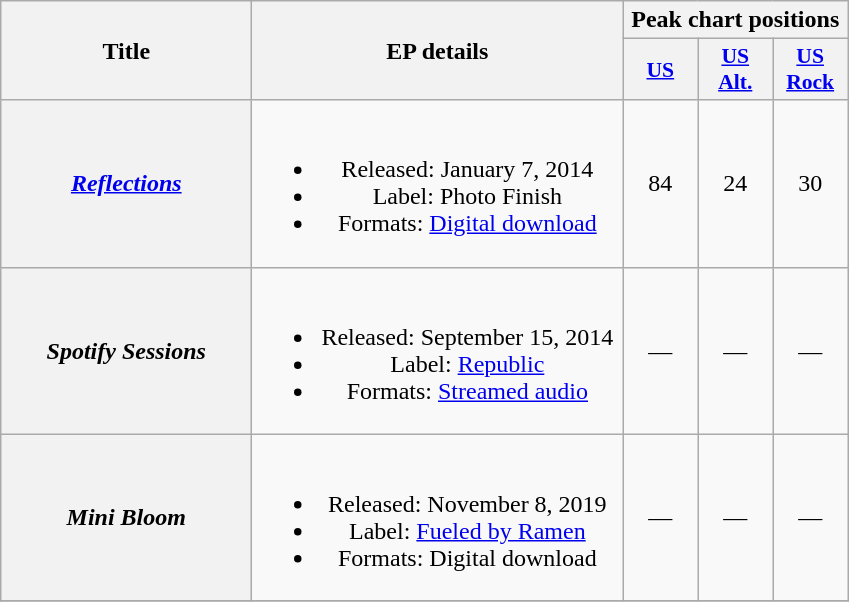<table class="wikitable plainrowheaders" style="text-align:center;">
<tr>
<th scope="col" rowspan="2" style="width:10em;">Title</th>
<th scope="col" rowspan="2" style="width:15em;">EP details</th>
<th scope="col" colspan="3">Peak chart positions</th>
</tr>
<tr>
<th scope="col" style="width:3em;font-size:90%;"><a href='#'>US</a><br></th>
<th scope="col" style="width:3em;font-size:90%;"><a href='#'>US<br>Alt.</a><br></th>
<th scope="col" style="width:3em;font-size:90%;"><a href='#'>US<br>Rock</a><br></th>
</tr>
<tr>
<th scope="row"><em><a href='#'>Reflections</a></em></th>
<td><br><ul><li>Released: January 7, 2014</li><li>Label: Photo Finish</li><li>Formats: <a href='#'>Digital download</a></li></ul></td>
<td>84</td>
<td>24</td>
<td>30</td>
</tr>
<tr>
<th scope="row"><em>Spotify Sessions</em></th>
<td><br><ul><li>Released: September 15, 2014</li><li>Label: <a href='#'>Republic</a></li><li>Formats: <a href='#'>Streamed audio</a></li></ul></td>
<td>—</td>
<td>—</td>
<td>—</td>
</tr>
<tr>
<th scope="row"><em>Mini Bloom</em></th>
<td><br><ul><li>Released: November 8, 2019</li><li>Label: <a href='#'>Fueled by Ramen</a></li><li>Formats: Digital download</li></ul></td>
<td>—</td>
<td>—</td>
<td>—</td>
</tr>
<tr>
</tr>
</table>
